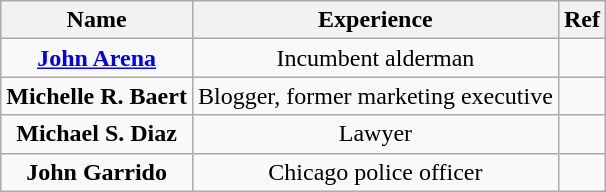<table class="wikitable" style="text-align:center">
<tr>
<th>Name</th>
<th>Experience</th>
<th>Ref</th>
</tr>
<tr>
<td><strong><a href='#'>John Arena</a></strong></td>
<td>Incumbent alderman</td>
<td></td>
</tr>
<tr>
<td><strong>Michelle R. Baert</strong></td>
<td>Blogger, former marketing executive</td>
<td></td>
</tr>
<tr>
<td><strong>Michael S. Diaz</strong></td>
<td>Lawyer</td>
<td></td>
</tr>
<tr>
<td><strong>John Garrido</strong></td>
<td>Chicago police officer</td>
<td></td>
</tr>
</table>
